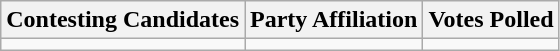<table class="wikitable sortable">
<tr>
<th>Contesting Candidates</th>
<th>Party Affiliation</th>
<th>Votes Polled</th>
</tr>
<tr>
<td></td>
<td></td>
<td></td>
</tr>
</table>
